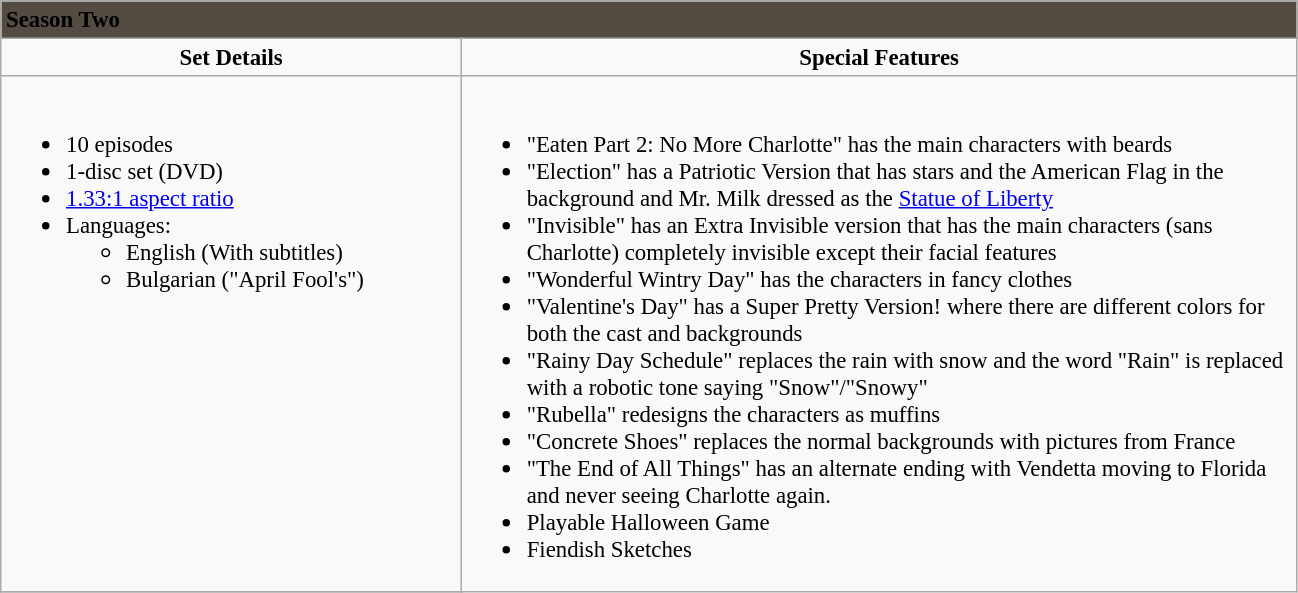<table class="wikitable" style="font-size: 95%;">
<tr>
<td colspan="5" style="background:#544b42;"><span><strong>Season Two</strong></span></td>
</tr>
<tr style="vertical-align:top; text-align:center;">
<td style="width:250px;" colspan="3"><strong>Set Details</strong></td>
<td style="width:550px; "><strong>Special Features</strong></td>
</tr>
<tr valign="top">
<td colspan="3"  style="text-align:left; width:300px;"><br><ul><li>10 episodes</li><li>1-disc set (DVD)</li><li><a href='#'>1.33:1 aspect ratio</a></li><li>Languages:<ul><li>English (With subtitles)</li><li>Bulgarian ("April Fool's")</li></ul></li></ul></td>
<td rowspan="4"  style="text-align:left; width:300px;"><br><ul><li>"Eaten Part 2: No More Charlotte" has the main characters with beards</li><li>"Election" has a Patriotic Version that has stars and the American Flag in the background and Mr. Milk dressed as the <a href='#'>Statue of Liberty</a></li><li>"Invisible" has an Extra Invisible version that has the main characters (sans Charlotte) completely invisible except their facial features</li><li>"Wonderful Wintry Day" has the characters in fancy clothes</li><li>"Valentine's Day" has a Super Pretty Version! where there are different colors for both the cast and backgrounds</li><li>"Rainy Day Schedule" replaces the rain with snow and the word "Rain" is replaced with a robotic tone saying "Snow"/"Snowy"</li><li>"Rubella" redesigns the characters as muffins</li><li>"Concrete Shoes" replaces the normal backgrounds with pictures from France</li><li>"The End of All Things" has an alternate ending with Vendetta moving to Florida and never seeing Charlotte again.</li><li>Playable Halloween Game</li><li>Fiendish Sketches</li></ul></td>
</tr>
<tr>
</tr>
</table>
